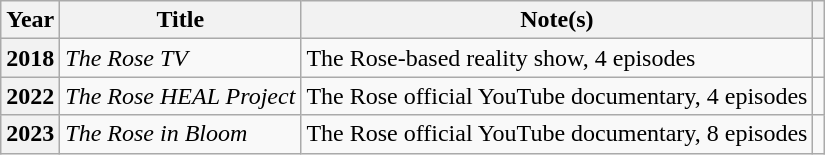<table class="wikitable plainrowheaders" style="text-align:left;">
<tr>
<th scope="col">Year</th>
<th scope="col">Title</th>
<th scope="col">Note(s)</th>
<th scope="col"></th>
</tr>
<tr>
<th scope="row">2018</th>
<td><em>The Rose TV</em></td>
<td>The Rose-based reality show, 4 episodes</td>
<td></td>
</tr>
<tr>
<th scope="row">2022</th>
<td><em>The Rose HEAL Project</em></td>
<td>The Rose official YouTube documentary, 4 episodes</td>
<td></td>
</tr>
<tr>
<th scope="row">2023</th>
<td><em>The Rose in Bloom</em></td>
<td>The Rose official YouTube documentary, 8 episodes</td>
<td></td>
</tr>
</table>
